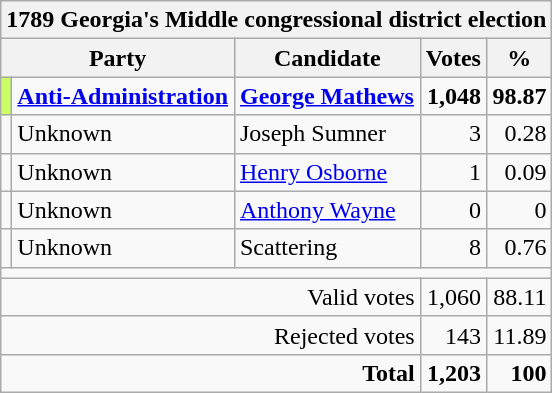<table class=wikitable style=text-align:right>
<tr>
<th colspan="5">1789 Georgia's Middle congressional district election</th>
</tr>
<tr>
<th colspan=2>Party</th>
<th>Candidate</th>
<th>Votes</th>
<th>%</th>
</tr>
<tr>
<td bgcolor=#CCFF66></td>
<td align=left><strong><a href='#'>Anti-Administration</a></strong></td>
<td align=left><strong><a href='#'>George Mathews</a></strong></td>
<td><strong>1,048</strong></td>
<td><strong>98.87</strong></td>
</tr>
<tr>
<td></td>
<td align=left>Unknown</td>
<td align=left>Joseph Sumner</td>
<td>3</td>
<td>0.28</td>
</tr>
<tr>
<td></td>
<td align=left>Unknown</td>
<td align=left><a href='#'>Henry Osborne</a></td>
<td>1</td>
<td>0.09</td>
</tr>
<tr>
<td></td>
<td align=left>Unknown</td>
<td align=left><a href='#'>Anthony Wayne</a></td>
<td>0</td>
<td>0</td>
</tr>
<tr>
<td></td>
<td align=left>Unknown</td>
<td align=left>Scattering</td>
<td>8</td>
<td>0.76</td>
</tr>
<tr>
<td colspan=12></td>
</tr>
<tr>
<td colspan=3>Valid votes</td>
<td>1,060</td>
<td>88.11</td>
</tr>
<tr>
<td colspan=3>Rejected votes</td>
<td>143</td>
<td>11.89</td>
</tr>
<tr>
<td colspan=3><strong>Total</strong></td>
<td><strong>1,203</strong></td>
<td><strong>100</strong></td>
</tr>
</table>
